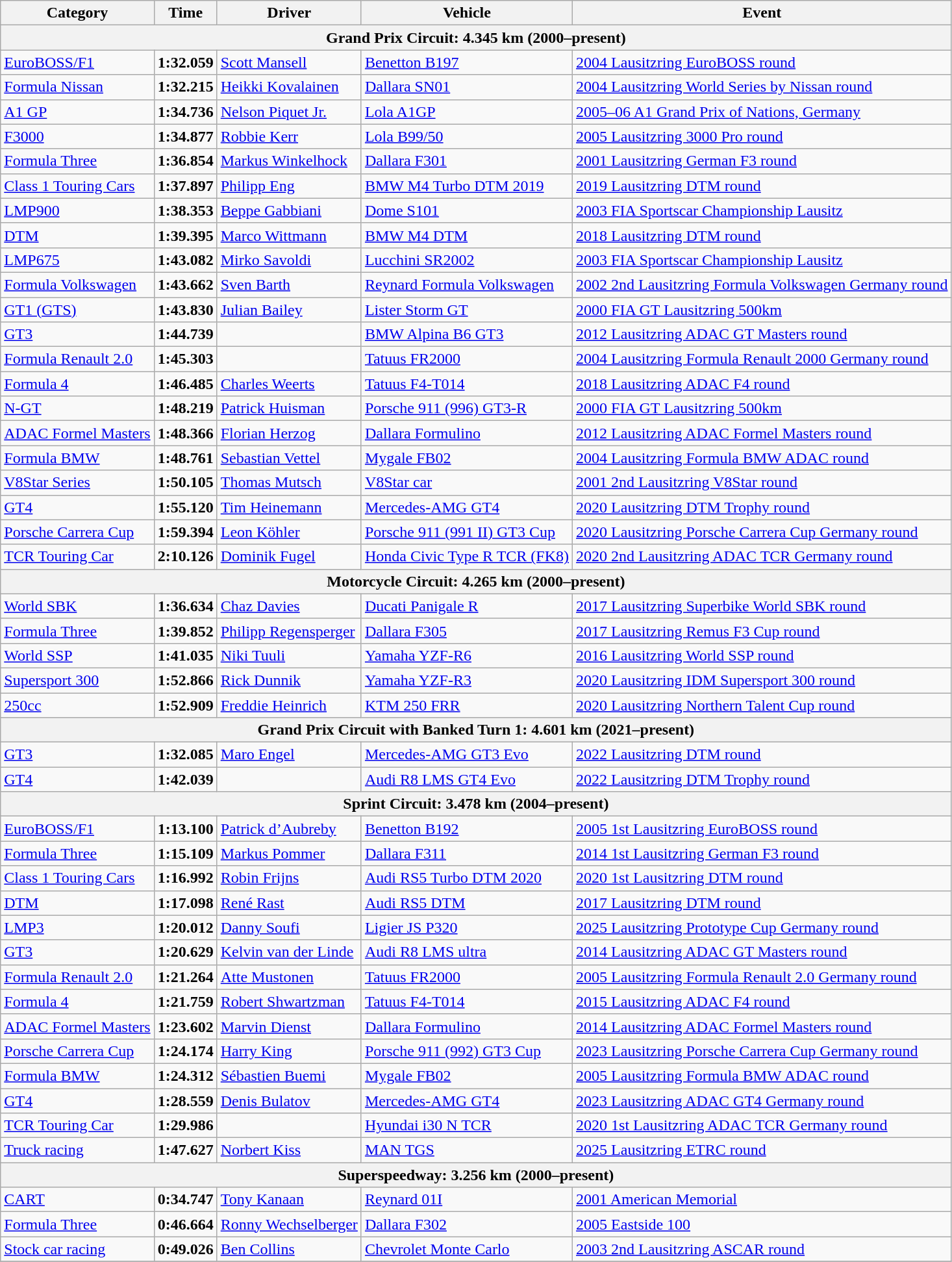<table class="wikitable">
<tr>
<th>Category</th>
<th>Time</th>
<th>Driver</th>
<th>Vehicle</th>
<th>Event</th>
</tr>
<tr>
<th colspan=5>Grand Prix Circuit: 4.345 km (2000–present)</th>
</tr>
<tr>
<td><a href='#'>EuroBOSS/F1</a></td>
<td><strong>1:32.059</strong></td>
<td><a href='#'>Scott Mansell</a></td>
<td><a href='#'>Benetton B197</a></td>
<td><a href='#'>2004 Lausitzring EuroBOSS round</a></td>
</tr>
<tr>
<td><a href='#'>Formula Nissan</a></td>
<td><strong>1:32.215</strong></td>
<td><a href='#'>Heikki Kovalainen</a></td>
<td><a href='#'>Dallara SN01</a></td>
<td><a href='#'>2004 Lausitzring World Series by Nissan round</a></td>
</tr>
<tr>
<td><a href='#'>A1 GP</a></td>
<td><strong>1:34.736</strong></td>
<td><a href='#'>Nelson Piquet Jr.</a></td>
<td><a href='#'>Lola A1GP</a></td>
<td><a href='#'>2005–06 A1 Grand Prix of Nations, Germany</a></td>
</tr>
<tr>
<td><a href='#'>F3000</a></td>
<td><strong>1:34.877</strong></td>
<td><a href='#'>Robbie Kerr</a></td>
<td><a href='#'>Lola B99/50</a></td>
<td><a href='#'>2005 Lausitzring 3000 Pro round</a></td>
</tr>
<tr>
<td><a href='#'>Formula Three</a></td>
<td><strong>1:36.854</strong></td>
<td><a href='#'>Markus Winkelhock</a></td>
<td><a href='#'>Dallara F301</a></td>
<td><a href='#'>2001 Lausitzring German F3 round</a></td>
</tr>
<tr>
<td><a href='#'>Class 1 Touring Cars</a></td>
<td><strong>1:37.897</strong></td>
<td><a href='#'>Philipp Eng</a></td>
<td><a href='#'>BMW M4 Turbo DTM 2019</a></td>
<td><a href='#'>2019 Lausitzring DTM round</a></td>
</tr>
<tr>
<td><a href='#'>LMP900</a></td>
<td><strong>1:38.353</strong></td>
<td><a href='#'>Beppe Gabbiani</a></td>
<td><a href='#'>Dome S101</a></td>
<td><a href='#'>2003 FIA Sportscar Championship Lausitz</a></td>
</tr>
<tr>
<td><a href='#'>DTM</a></td>
<td><strong>1:39.395</strong></td>
<td><a href='#'>Marco Wittmann</a></td>
<td><a href='#'>BMW M4 DTM</a></td>
<td><a href='#'>2018 Lausitzring DTM round</a></td>
</tr>
<tr>
<td><a href='#'>LMP675</a></td>
<td><strong>1:43.082</strong></td>
<td><a href='#'>Mirko Savoldi</a></td>
<td><a href='#'>Lucchini SR2002</a></td>
<td><a href='#'>2003 FIA Sportscar Championship Lausitz</a></td>
</tr>
<tr>
<td><a href='#'>Formula Volkswagen</a></td>
<td><strong>1:43.662</strong></td>
<td><a href='#'>Sven Barth</a></td>
<td><a href='#'>Reynard Formula Volkswagen</a></td>
<td><a href='#'>2002 2nd Lausitzring Formula Volkswagen Germany round</a></td>
</tr>
<tr>
<td><a href='#'>GT1 (GTS)</a></td>
<td><strong>1:43.830</strong></td>
<td><a href='#'>Julian Bailey</a></td>
<td><a href='#'>Lister Storm GT</a></td>
<td><a href='#'>2000 FIA GT Lausitzring 500km</a></td>
</tr>
<tr>
<td><a href='#'>GT3</a></td>
<td><strong>1:44.739</strong></td>
<td></td>
<td><a href='#'>BMW Alpina B6 GT3</a></td>
<td><a href='#'>2012 Lausitzring ADAC GT Masters round</a></td>
</tr>
<tr>
<td><a href='#'>Formula Renault 2.0</a></td>
<td><strong>1:45.303</strong></td>
<td></td>
<td><a href='#'>Tatuus FR2000</a></td>
<td><a href='#'>2004 Lausitzring Formula Renault 2000 Germany round</a></td>
</tr>
<tr>
<td><a href='#'>Formula 4</a></td>
<td><strong>1:46.485</strong></td>
<td><a href='#'>Charles Weerts</a></td>
<td><a href='#'>Tatuus F4-T014</a></td>
<td><a href='#'>2018 Lausitzring ADAC F4 round</a></td>
</tr>
<tr>
<td><a href='#'>N-GT</a></td>
<td><strong>1:48.219</strong></td>
<td><a href='#'>Patrick Huisman</a></td>
<td><a href='#'>Porsche 911 (996) GT3-R</a></td>
<td><a href='#'>2000 FIA GT Lausitzring 500km</a></td>
</tr>
<tr>
<td><a href='#'>ADAC Formel Masters</a></td>
<td><strong>1:48.366</strong></td>
<td><a href='#'>Florian Herzog</a></td>
<td><a href='#'>Dallara Formulino</a></td>
<td><a href='#'>2012 Lausitzring ADAC Formel Masters round</a></td>
</tr>
<tr>
<td><a href='#'>Formula BMW</a></td>
<td><strong>1:48.761</strong></td>
<td><a href='#'>Sebastian Vettel</a></td>
<td><a href='#'>Mygale FB02</a></td>
<td><a href='#'>2004 Lausitzring Formula BMW ADAC round</a></td>
</tr>
<tr>
<td><a href='#'>V8Star Series</a></td>
<td><strong>1:50.105</strong></td>
<td><a href='#'>Thomas Mutsch</a></td>
<td><a href='#'>V8Star car</a></td>
<td><a href='#'>2001 2nd Lausitzring V8Star round</a></td>
</tr>
<tr>
<td><a href='#'>GT4</a></td>
<td><strong>1:55.120</strong></td>
<td><a href='#'>Tim Heinemann</a></td>
<td><a href='#'>Mercedes-AMG GT4</a></td>
<td><a href='#'>2020 Lausitzring DTM Trophy round</a></td>
</tr>
<tr>
<td><a href='#'>Porsche Carrera Cup</a></td>
<td><strong>1:59.394</strong></td>
<td><a href='#'>Leon Köhler</a></td>
<td><a href='#'>Porsche 911 (991 II) GT3 Cup</a></td>
<td><a href='#'>2020 Lausitzring Porsche Carrera Cup Germany round</a></td>
</tr>
<tr>
<td><a href='#'>TCR Touring Car</a></td>
<td><strong>2:10.126</strong></td>
<td><a href='#'>Dominik Fugel</a></td>
<td><a href='#'>Honda Civic Type R TCR (FK8)</a></td>
<td><a href='#'>2020 2nd Lausitzring ADAC TCR Germany round</a></td>
</tr>
<tr>
<th colspan=5>Motorcycle Circuit: 4.265 km (2000–present)</th>
</tr>
<tr>
<td><a href='#'>World SBK</a></td>
<td><strong>1:36.634</strong></td>
<td><a href='#'>Chaz Davies</a></td>
<td><a href='#'>Ducati Panigale R</a></td>
<td><a href='#'>2017 Lausitzring Superbike World SBK round</a></td>
</tr>
<tr>
<td><a href='#'>Formula Three</a></td>
<td><strong>1:39.852</strong></td>
<td><a href='#'>Philipp Regensperger</a></td>
<td><a href='#'>Dallara F305</a></td>
<td><a href='#'>2017 Lausitzring Remus F3 Cup round</a></td>
</tr>
<tr>
<td><a href='#'>World SSP</a></td>
<td><strong>1:41.035</strong></td>
<td><a href='#'>Niki Tuuli</a></td>
<td><a href='#'>Yamaha YZF-R6</a></td>
<td><a href='#'>2016 Lausitzring World SSP round</a></td>
</tr>
<tr>
<td><a href='#'>Supersport 300</a></td>
<td><strong>1:52.866</strong></td>
<td><a href='#'>Rick Dunnik</a></td>
<td><a href='#'>Yamaha YZF-R3</a></td>
<td><a href='#'>2020 Lausitzring IDM Supersport 300 round</a></td>
</tr>
<tr>
<td><a href='#'>250cc</a></td>
<td><strong>1:52.909</strong></td>
<td><a href='#'>Freddie Heinrich</a></td>
<td><a href='#'>KTM 250 FRR</a></td>
<td><a href='#'>2020 Lausitzring Northern Talent Cup round</a></td>
</tr>
<tr>
<th colspan=5>Grand Prix Circuit with Banked Turn 1: 4.601 km (2021–present)</th>
</tr>
<tr>
<td><a href='#'>GT3</a></td>
<td><strong>1:32.085</strong></td>
<td><a href='#'>Maro Engel</a></td>
<td><a href='#'>Mercedes-AMG GT3 Evo</a></td>
<td><a href='#'>2022 Lausitzring DTM round</a></td>
</tr>
<tr>
<td><a href='#'>GT4</a></td>
<td><strong>1:42.039</strong></td>
<td></td>
<td><a href='#'>Audi R8 LMS GT4 Evo</a></td>
<td><a href='#'>2022 Lausitzring DTM Trophy round</a></td>
</tr>
<tr>
<th colspan=5>Sprint Circuit: 3.478 km (2004–present)</th>
</tr>
<tr>
<td><a href='#'>EuroBOSS/F1</a></td>
<td><strong>1:13.100</strong></td>
<td><a href='#'>Patrick d’Aubreby</a></td>
<td><a href='#'>Benetton B192</a></td>
<td><a href='#'>2005 1st Lausitzring EuroBOSS round</a></td>
</tr>
<tr>
<td><a href='#'>Formula Three</a></td>
<td><strong>1:15.109</strong></td>
<td><a href='#'>Markus Pommer</a></td>
<td><a href='#'>Dallara F311</a></td>
<td><a href='#'>2014 1st Lausitzring German F3 round</a></td>
</tr>
<tr>
<td><a href='#'>Class 1 Touring Cars</a></td>
<td><strong>1:16.992</strong></td>
<td><a href='#'>Robin Frijns</a></td>
<td><a href='#'>Audi RS5 Turbo DTM 2020</a></td>
<td><a href='#'>2020 1st Lausitzring DTM round</a></td>
</tr>
<tr>
<td><a href='#'>DTM</a></td>
<td><strong>1:17.098</strong></td>
<td><a href='#'>René Rast</a></td>
<td><a href='#'>Audi RS5 DTM</a></td>
<td><a href='#'>2017 Lausitzring DTM round</a></td>
</tr>
<tr>
<td><a href='#'>LMP3</a></td>
<td><strong>1:20.012</strong></td>
<td><a href='#'>Danny Soufi</a></td>
<td><a href='#'>Ligier JS P320</a></td>
<td><a href='#'>2025 Lausitzring Prototype Cup Germany round</a></td>
</tr>
<tr>
<td><a href='#'>GT3</a></td>
<td><strong>1:20.629</strong></td>
<td><a href='#'>Kelvin van der Linde</a></td>
<td><a href='#'>Audi R8 LMS ultra</a></td>
<td><a href='#'>2014 Lausitzring ADAC GT Masters round</a></td>
</tr>
<tr>
<td><a href='#'>Formula Renault 2.0</a></td>
<td><strong>1:21.264</strong></td>
<td><a href='#'>Atte Mustonen</a></td>
<td><a href='#'>Tatuus FR2000</a></td>
<td><a href='#'>2005 Lausitzring Formula Renault 2.0 Germany round</a></td>
</tr>
<tr>
<td><a href='#'>Formula 4</a></td>
<td><strong>1:21.759</strong></td>
<td><a href='#'>Robert Shwartzman</a></td>
<td><a href='#'>Tatuus F4-T014</a></td>
<td><a href='#'>2015 Lausitzring ADAC F4 round</a></td>
</tr>
<tr>
<td><a href='#'>ADAC Formel Masters</a></td>
<td><strong>1:23.602</strong></td>
<td><a href='#'>Marvin Dienst</a></td>
<td><a href='#'>Dallara Formulino</a></td>
<td><a href='#'>2014 Lausitzring ADAC Formel Masters round</a></td>
</tr>
<tr>
<td><a href='#'>Porsche Carrera Cup</a></td>
<td><strong>1:24.174</strong></td>
<td><a href='#'>Harry King</a></td>
<td><a href='#'>Porsche 911 (992) GT3 Cup</a></td>
<td><a href='#'>2023 Lausitzring Porsche Carrera Cup Germany round</a></td>
</tr>
<tr>
<td><a href='#'>Formula BMW</a></td>
<td><strong>1:24.312</strong></td>
<td><a href='#'>Sébastien Buemi</a></td>
<td><a href='#'>Mygale FB02</a></td>
<td><a href='#'>2005 Lausitzring Formula BMW ADAC round</a></td>
</tr>
<tr>
<td><a href='#'>GT4</a></td>
<td><strong>1:28.559</strong></td>
<td><a href='#'>Denis Bulatov</a></td>
<td><a href='#'>Mercedes-AMG GT4</a></td>
<td><a href='#'>2023 Lausitzring ADAC GT4 Germany round</a></td>
</tr>
<tr>
<td><a href='#'>TCR Touring Car</a></td>
<td><strong>1:29.986</strong></td>
<td></td>
<td><a href='#'>Hyundai i30 N TCR</a></td>
<td><a href='#'>2020 1st Lausitzring ADAC TCR Germany round</a></td>
</tr>
<tr>
<td><a href='#'>Truck racing</a></td>
<td><strong>1:47.627</strong></td>
<td><a href='#'>Norbert Kiss</a></td>
<td><a href='#'>MAN TGS</a></td>
<td><a href='#'>2025 Lausitzring ETRC round</a></td>
</tr>
<tr>
<th colspan=5>Superspeedway: 3.256 km (2000–present)</th>
</tr>
<tr>
<td><a href='#'>CART</a></td>
<td><strong>0:34.747</strong></td>
<td><a href='#'>Tony Kanaan</a></td>
<td><a href='#'>Reynard 01I</a></td>
<td><a href='#'>2001 American Memorial</a></td>
</tr>
<tr>
<td><a href='#'>Formula Three</a></td>
<td><strong>0:46.664</strong></td>
<td><a href='#'>Ronny Wechselberger</a></td>
<td><a href='#'>Dallara F302</a></td>
<td><a href='#'>2005 Eastside 100</a></td>
</tr>
<tr>
<td><a href='#'>Stock car racing</a></td>
<td><strong>0:49.026</strong></td>
<td><a href='#'>Ben Collins</a></td>
<td><a href='#'>Chevrolet Monte Carlo</a></td>
<td><a href='#'>2003 2nd Lausitzring ASCAR round</a></td>
</tr>
<tr>
</tr>
</table>
